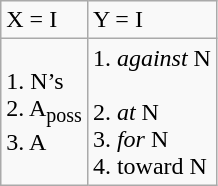<table class="wikitable">
<tr>
<td>X = I</td>
<td>Y = I</td>
</tr>
<tr>
<td>1. N’s<br>2. A<sub>poss</sub><br>3. A</td>
<td>1. <em>against</em> N<br><br>2. <em>at</em> N<br>
3. <em>for</em> N<br>
4. toward N</td>
</tr>
</table>
